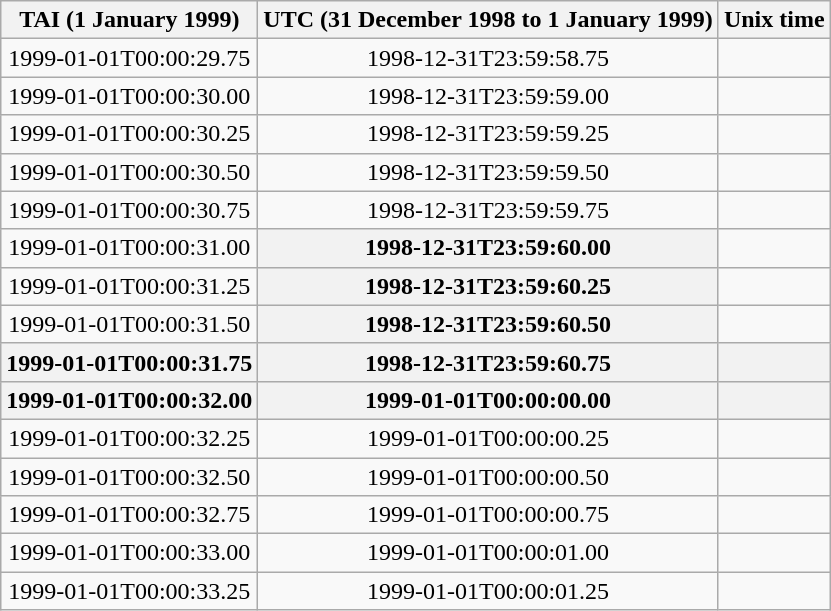<table class="wikitable" id="leapsecondinserted" style="text-align: center;">
<tr>
<th>TAI (1 January 1999)</th>
<th>UTC (31 December 1998 to 1 January 1999)</th>
<th>Unix time</th>
</tr>
<tr>
<td>1999-01-01T00:00:29.75</td>
<td>1998-12-31T23:59:58.75</td>
<td style="text-align: right;"></td>
</tr>
<tr>
<td>1999-01-01T00:00:30.00</td>
<td>1998-12-31T23:59:59.00</td>
<td style="text-align: right;"></td>
</tr>
<tr>
<td>1999-01-01T00:00:30.25</td>
<td>1998-12-31T23:59:59.25</td>
<td style="text-align: right;"></td>
</tr>
<tr>
<td>1999-01-01T00:00:30.50</td>
<td>1998-12-31T23:59:59.50</td>
<td style="text-align: right;"></td>
</tr>
<tr>
<td>1999-01-01T00:00:30.75</td>
<td>1998-12-31T23:59:59.75</td>
<td style="text-align: right;"></td>
</tr>
<tr>
<td>1999-01-01T00:00:31.00</td>
<th>1998-12-31T23:59:60.00</th>
<td style="text-align: right;"></td>
</tr>
<tr>
<td>1999-01-01T00:00:31.25</td>
<th>1998-12-31T23:59:60.25</th>
<td style="text-align: right;"></td>
</tr>
<tr>
<td>1999-01-01T00:00:31.50</td>
<th>1998-12-31T23:59:60.50</th>
<td style="text-align: right;"></td>
</tr>
<tr>
<th>1999-01-01T00:00:31.75</th>
<th>1998-12-31T23:59:60.75</th>
<th style="text-align: right;"></th>
</tr>
<tr>
<th>1999-01-01T00:00:32.00</th>
<th>1999-01-01T00:00:00.00</th>
<th style="text-align: right;"></th>
</tr>
<tr>
<td>1999-01-01T00:00:32.25</td>
<td>1999-01-01T00:00:00.25</td>
<td style="text-align: right;"></td>
</tr>
<tr>
<td>1999-01-01T00:00:32.50</td>
<td>1999-01-01T00:00:00.50</td>
<td style="text-align: right;"></td>
</tr>
<tr>
<td>1999-01-01T00:00:32.75</td>
<td>1999-01-01T00:00:00.75</td>
<td style="text-align: right;"></td>
</tr>
<tr>
<td>1999-01-01T00:00:33.00</td>
<td>1999-01-01T00:00:01.00</td>
<td style="text-align: right;"></td>
</tr>
<tr>
<td>1999-01-01T00:00:33.25</td>
<td>1999-01-01T00:00:01.25</td>
<td style="text-align: right;"></td>
</tr>
</table>
